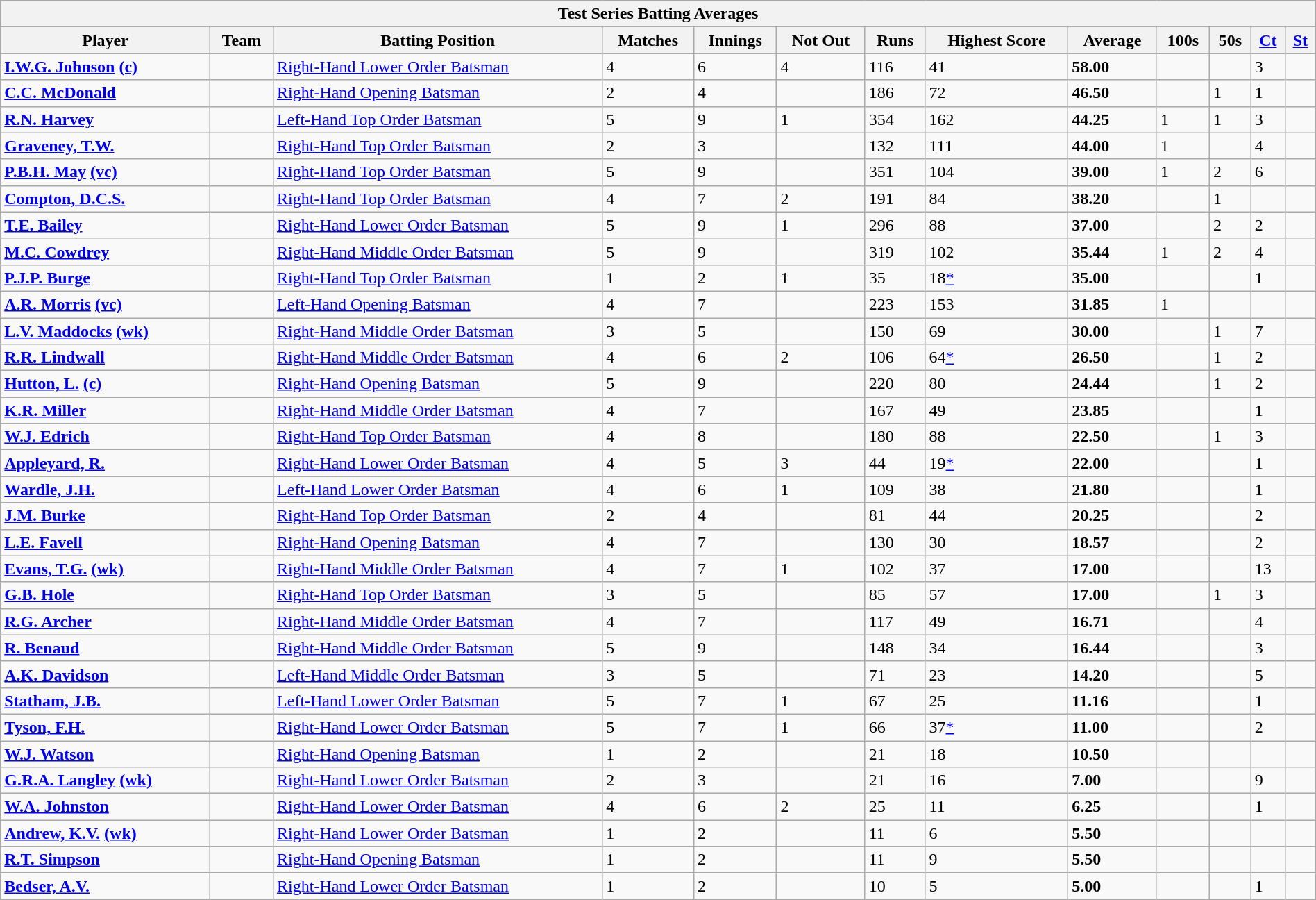<table class="wikitable" style="width:100%;">
<tr>
<th colspan=13>Test Series Batting Averages</th>
</tr>
<tr>
<th>Player</th>
<th>Team</th>
<th>Batting Position</th>
<th>Matches</th>
<th>Innings</th>
<th>Not Out</th>
<th>Runs</th>
<th>Highest Score</th>
<th>Average</th>
<th>100s</th>
<th>50s</th>
<th><a href='#'>Ct</a></th>
<th><a href='#'>St</a></th>
</tr>
<tr align=left>
<td><strong><a href='#'>I.W.G. Johnson</a> <a href='#'>(c)</a></strong></td>
<td></td>
<td><a href='#'>Right-Hand Lower Order Batsman</a></td>
<td>4</td>
<td>6</td>
<td>4</td>
<td>116</td>
<td>41</td>
<td><strong>58.00</strong></td>
<td></td>
<td></td>
<td>3</td>
<td></td>
</tr>
<tr align=left>
<td><strong><a href='#'>C.C. McDonald</a></strong></td>
<td></td>
<td><a href='#'>Right-Hand Opening Batsman</a></td>
<td>2</td>
<td>4</td>
<td></td>
<td>186</td>
<td>72</td>
<td><strong>46.50</strong></td>
<td></td>
<td>1</td>
<td>1</td>
<td></td>
</tr>
<tr align=left>
<td><strong><a href='#'>R.N. Harvey</a></strong></td>
<td></td>
<td><a href='#'>Left-Hand Top Order Batsman</a></td>
<td>5</td>
<td>9</td>
<td>1</td>
<td>354</td>
<td>162</td>
<td><strong>44.25</strong></td>
<td>1</td>
<td>1</td>
<td>3</td>
<td></td>
</tr>
<tr align=left>
<td><strong><a href='#'>Graveney, T.W.</a></strong></td>
<td></td>
<td><a href='#'>Right-Hand Top Order Batsman</a></td>
<td>2</td>
<td>3</td>
<td></td>
<td>132</td>
<td>111</td>
<td><strong>44.00</strong></td>
<td>1</td>
<td></td>
<td>4</td>
<td></td>
</tr>
<tr align=left>
<td><strong><a href='#'>P.B.H. May</a> <a href='#'>(vc)</a></strong></td>
<td></td>
<td><a href='#'>Right-Hand Top Order Batsman</a></td>
<td>5</td>
<td>9</td>
<td></td>
<td>351</td>
<td>104</td>
<td><strong>39.00</strong></td>
<td>1</td>
<td>2</td>
<td>6</td>
<td></td>
</tr>
<tr align=left>
<td><strong><a href='#'>Compton, D.C.S.</a></strong></td>
<td></td>
<td><a href='#'>Right-Hand Top Order Batsman</a></td>
<td>4</td>
<td>7</td>
<td>2</td>
<td>191</td>
<td>84</td>
<td><strong>38.20</strong></td>
<td></td>
<td>1</td>
<td></td>
<td></td>
</tr>
<tr align=left>
<td><strong><a href='#'>T.E. Bailey</a></strong></td>
<td></td>
<td><a href='#'>Right-Hand Lower Order Batsman</a></td>
<td>5</td>
<td>9</td>
<td>1</td>
<td>296</td>
<td>88</td>
<td><strong>37.00</strong></td>
<td></td>
<td>2</td>
<td>2</td>
<td></td>
</tr>
<tr align=left>
<td><strong><a href='#'>M.C. Cowdrey</a></strong></td>
<td></td>
<td><a href='#'>Right-Hand Middle Order Batsman</a></td>
<td>5</td>
<td>9</td>
<td></td>
<td>319</td>
<td>102</td>
<td><strong>35.44</strong></td>
<td>1</td>
<td>2</td>
<td>4</td>
<td></td>
</tr>
<tr align=left>
<td><strong><a href='#'>P.J.P. Burge</a></strong></td>
<td></td>
<td><a href='#'>Right-Hand Top Order Batsman</a></td>
<td>1</td>
<td>2</td>
<td>1</td>
<td>35</td>
<td>18<a href='#'>*</a></td>
<td><strong>35.00</strong></td>
<td></td>
<td></td>
<td>1</td>
<td></td>
</tr>
<tr align=left>
<td><strong><a href='#'>A.R. Morris</a> <a href='#'>(vc)</a></strong></td>
<td></td>
<td><a href='#'>Left-Hand Opening Batsman</a></td>
<td>4</td>
<td>7</td>
<td></td>
<td>223</td>
<td>153</td>
<td><strong>31.85</strong></td>
<td>1</td>
<td></td>
<td></td>
<td></td>
</tr>
<tr align=left>
<td><strong><a href='#'>L.V. Maddocks</a> <a href='#'>(wk)</a></strong></td>
<td></td>
<td><a href='#'>Right-Hand Middle Order Batsman</a></td>
<td>3</td>
<td>5</td>
<td></td>
<td>150</td>
<td>69</td>
<td><strong>30.00</strong></td>
<td></td>
<td>1</td>
<td>7</td>
<td></td>
</tr>
<tr align=left>
<td><strong><a href='#'>R.R. Lindwall</a></strong></td>
<td></td>
<td><a href='#'>Right-Hand Middle Order Batsman</a></td>
<td>4</td>
<td>6</td>
<td>2</td>
<td>106</td>
<td>64<a href='#'>*</a></td>
<td><strong>26.50</strong></td>
<td></td>
<td>1</td>
<td>2</td>
<td></td>
</tr>
<tr align=left>
<td><strong><a href='#'>Hutton, L.</a> <a href='#'>(c)</a></strong></td>
<td></td>
<td><a href='#'>Right-Hand Opening Batsman</a></td>
<td>5</td>
<td>9</td>
<td></td>
<td>220</td>
<td>80</td>
<td><strong>24.44</strong></td>
<td></td>
<td>1</td>
<td>2</td>
<td></td>
</tr>
<tr align=left>
<td><strong><a href='#'>K.R. Miller</a></strong></td>
<td></td>
<td><a href='#'>Right-Hand Middle Order Batsman</a></td>
<td>4</td>
<td>7</td>
<td></td>
<td>167</td>
<td>49</td>
<td><strong>23.85</strong></td>
<td></td>
<td></td>
<td>1</td>
<td></td>
</tr>
<tr align=left>
<td><strong><a href='#'>W.J. Edrich</a></strong></td>
<td></td>
<td><a href='#'>Right-Hand Top Order Batsman</a></td>
<td>4</td>
<td>8</td>
<td></td>
<td>180</td>
<td>88</td>
<td><strong>22.50</strong></td>
<td></td>
<td>1</td>
<td>3</td>
<td></td>
</tr>
<tr align=left>
<td><strong><a href='#'>Appleyard, R.</a></strong></td>
<td></td>
<td><a href='#'>Right-Hand Lower Order Batsman</a></td>
<td>4</td>
<td>5</td>
<td>3</td>
<td>44</td>
<td>19<a href='#'>*</a></td>
<td><strong>22.00</strong></td>
<td></td>
<td></td>
<td>1</td>
<td></td>
</tr>
<tr align=left>
<td><strong><a href='#'>Wardle, J.H.</a></strong></td>
<td></td>
<td><a href='#'>Left-Hand Lower Order Batsman</a></td>
<td>4</td>
<td>6</td>
<td>1</td>
<td>109</td>
<td>38</td>
<td><strong>21.80</strong></td>
<td></td>
<td></td>
<td>1</td>
<td></td>
</tr>
<tr align=left>
<td><strong><a href='#'>J.M. Burke</a></strong></td>
<td></td>
<td><a href='#'>Right-Hand Top Order Batsman</a></td>
<td>2</td>
<td>4</td>
<td></td>
<td>81</td>
<td>44</td>
<td><strong>20.25</strong></td>
<td></td>
<td></td>
<td>2</td>
<td></td>
</tr>
<tr align=left>
<td><strong><a href='#'>L.E. Favell</a></strong></td>
<td></td>
<td><a href='#'>Right-Hand Opening Batsman</a></td>
<td>4</td>
<td>7</td>
<td></td>
<td>130</td>
<td>30</td>
<td><strong>18.57</strong></td>
<td></td>
<td></td>
<td>2</td>
<td></td>
</tr>
<tr align=left>
<td><strong><a href='#'>Evans, T.G.</a> <a href='#'>(wk)</a></strong></td>
<td></td>
<td><a href='#'>Right-Hand Middle Order Batsman</a></td>
<td>4</td>
<td>7</td>
<td>1</td>
<td>102</td>
<td>37</td>
<td><strong>17.00</strong></td>
<td></td>
<td></td>
<td>13</td>
<td></td>
</tr>
<tr align=left>
<td><strong><a href='#'>G.B. Hole</a></strong></td>
<td></td>
<td><a href='#'>Right-Hand Top Order Batsman</a></td>
<td>3</td>
<td>5</td>
<td></td>
<td>85</td>
<td>57</td>
<td><strong>17.00</strong></td>
<td></td>
<td>1</td>
<td>3</td>
<td></td>
</tr>
<tr align=left>
<td><strong><a href='#'>R.G. Archer</a></strong></td>
<td></td>
<td><a href='#'>Right-Hand Middle Order Batsman</a></td>
<td>4</td>
<td>7</td>
<td></td>
<td>117</td>
<td>49</td>
<td><strong>16.71</strong></td>
<td></td>
<td></td>
<td>4</td>
<td></td>
</tr>
<tr align=left>
<td><strong><a href='#'>R. Benaud</a></strong></td>
<td></td>
<td><a href='#'>Right-Hand Middle Order Batsman</a></td>
<td>5</td>
<td>9</td>
<td></td>
<td>148</td>
<td>34</td>
<td><strong>16.44</strong></td>
<td></td>
<td></td>
<td>3</td>
<td></td>
</tr>
<tr align=left>
<td><strong><a href='#'>A.K. Davidson</a></strong></td>
<td></td>
<td><a href='#'>Left-Hand Middle Order Batsman</a></td>
<td>3</td>
<td>5</td>
<td></td>
<td>71</td>
<td>23</td>
<td><strong>14.20</strong></td>
<td></td>
<td></td>
<td>5</td>
<td></td>
</tr>
<tr align=left>
<td><strong><a href='#'>Statham, J.B.</a></strong></td>
<td></td>
<td><a href='#'>Left-Hand Lower Order Batsman</a></td>
<td>5</td>
<td>7</td>
<td>1</td>
<td>67</td>
<td>25</td>
<td><strong>11.16</strong></td>
<td></td>
<td></td>
<td>1</td>
<td></td>
</tr>
<tr align=left>
<td><strong><a href='#'>Tyson, F.H.</a></strong></td>
<td></td>
<td><a href='#'>Right-Hand Lower Order Batsman</a></td>
<td>5</td>
<td>7</td>
<td>1</td>
<td>66</td>
<td>37<a href='#'>*</a></td>
<td><strong>11.00</strong></td>
<td></td>
<td></td>
<td>2</td>
<td></td>
</tr>
<tr align=left>
<td><strong><a href='#'>W.J. Watson</a></strong></td>
<td></td>
<td><a href='#'>Right-Hand Opening Batsman</a></td>
<td>1</td>
<td>2</td>
<td></td>
<td>21</td>
<td>18</td>
<td><strong>10.50</strong></td>
<td></td>
<td></td>
<td></td>
<td></td>
</tr>
<tr align=left>
<td><strong><a href='#'>G.R.A. Langley</a> <a href='#'>(wk)</a></strong></td>
<td></td>
<td><a href='#'>Right-Hand Lower Order Batsman</a></td>
<td>2</td>
<td>3</td>
<td></td>
<td>21</td>
<td>16</td>
<td><strong>7.00</strong></td>
<td></td>
<td></td>
<td>9</td>
<td></td>
</tr>
<tr align=left>
<td><strong><a href='#'>W.A. Johnston</a></strong></td>
<td></td>
<td><a href='#'>Right-Hand Lower Order Batsman</a></td>
<td>4</td>
<td>6</td>
<td>2</td>
<td>25</td>
<td>11</td>
<td><strong>6.25</strong></td>
<td></td>
<td></td>
<td>1</td>
<td></td>
</tr>
<tr align=left>
<td><strong><a href='#'>Andrew, K.V.</a> <a href='#'>(wk)</a></strong></td>
<td></td>
<td><a href='#'>Right-Hand Lower Order Batsman</a></td>
<td>1</td>
<td>2</td>
<td></td>
<td>11</td>
<td>6</td>
<td><strong>5.50</strong></td>
<td></td>
<td></td>
<td></td>
<td></td>
</tr>
<tr align=left>
<td><strong><a href='#'>R.T. Simpson</a></strong></td>
<td></td>
<td><a href='#'>Right-Hand Opening Batsman</a></td>
<td>1</td>
<td>2</td>
<td></td>
<td>11</td>
<td>9</td>
<td><strong>5.50</strong></td>
<td></td>
<td></td>
<td></td>
<td></td>
</tr>
<tr align=left>
<td><strong><a href='#'>Bedser, A.V.</a></strong></td>
<td></td>
<td><a href='#'>Right-Hand Lower Order Batsman</a></td>
<td>1</td>
<td>2</td>
<td></td>
<td>10</td>
<td>5</td>
<td><strong>5.00</strong></td>
<td></td>
<td></td>
<td>1</td>
<td></td>
</tr>
</table>
